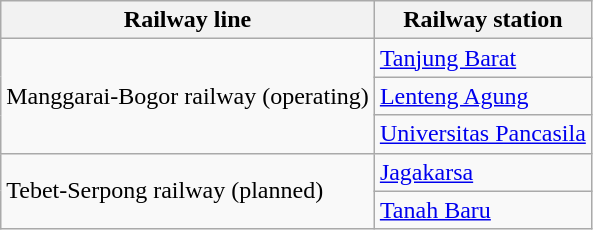<table class="wikitable">
<tr>
<th>Railway line</th>
<th>Railway station</th>
</tr>
<tr>
<td rowspan="3">Manggarai-Bogor railway (operating)</td>
<td><a href='#'>Tanjung Barat</a></td>
</tr>
<tr>
<td><a href='#'>Lenteng Agung</a></td>
</tr>
<tr>
<td><a href='#'>Universitas Pancasila</a></td>
</tr>
<tr>
<td rowspan="2">Tebet-Serpong railway (planned)</td>
<td><a href='#'>Jagakarsa</a></td>
</tr>
<tr>
<td><a href='#'>Tanah Baru</a></td>
</tr>
</table>
